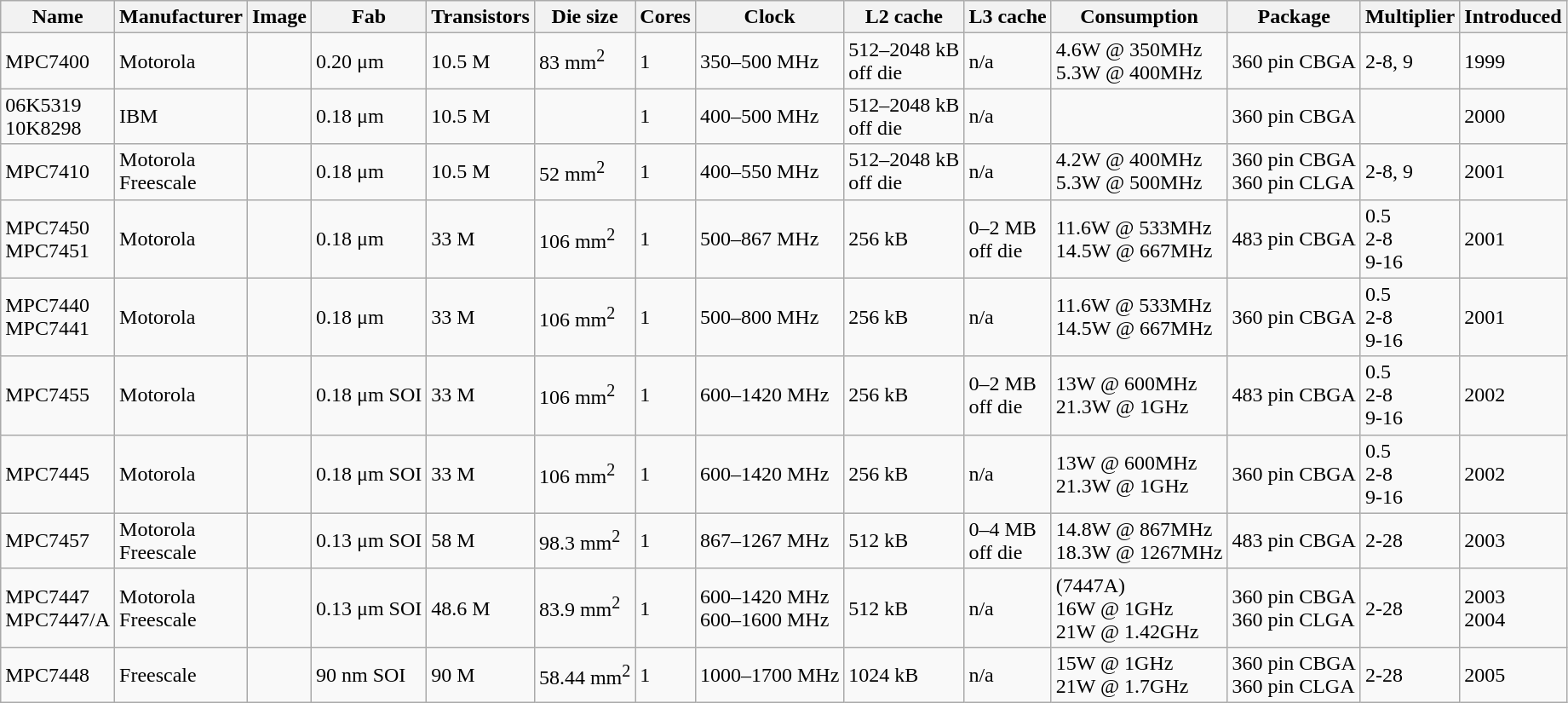<table class="wikitable">
<tr>
<th>Name</th>
<th>Manufacturer</th>
<th>Image</th>
<th>Fab</th>
<th>Transistors</th>
<th>Die size</th>
<th>Cores</th>
<th>Clock</th>
<th>L2 cache</th>
<th>L3 cache</th>
<th>Consumption</th>
<th>Package</th>
<th>Multiplier</th>
<th>Introduced</th>
</tr>
<tr>
<td>MPC7400</td>
<td>Motorola</td>
<td></td>
<td>0.20 μm</td>
<td>10.5 M</td>
<td>83 mm<sup>2</sup></td>
<td>1</td>
<td>350–500 MHz</td>
<td>512–2048 kB<br> off die</td>
<td>n/a</td>
<td>4.6W @ 350MHz<br>5.3W @ 400MHz</td>
<td>360 pin CBGA</td>
<td>2-8, 9</td>
<td>1999</td>
</tr>
<tr>
<td>06K5319<br>10K8298</td>
<td>IBM</td>
<td></td>
<td>0.18 μm</td>
<td>10.5 M</td>
<td></td>
<td>1</td>
<td>400–500 MHz</td>
<td>512–2048 kB<br> off die</td>
<td>n/a</td>
<td></td>
<td>360 pin CBGA</td>
<td></td>
<td>2000</td>
</tr>
<tr>
<td>MPC7410</td>
<td>Motorola<br>Freescale</td>
<td></td>
<td>0.18 μm</td>
<td>10.5 M</td>
<td>52 mm<sup>2</sup></td>
<td>1</td>
<td>400–550 MHz</td>
<td>512–2048 kB<br> off die</td>
<td>n/a</td>
<td>4.2W @ 400MHz<br>5.3W @ 500MHz</td>
<td>360 pin CBGA<br>360 pin CLGA</td>
<td>2-8, 9</td>
<td>2001</td>
</tr>
<tr>
<td>MPC7450<br>MPC7451</td>
<td>Motorola</td>
<td></td>
<td>0.18 μm</td>
<td>33 M</td>
<td>106 mm<sup>2</sup></td>
<td>1</td>
<td>500–867 MHz</td>
<td>256 kB</td>
<td>0–2 MB<br>off die</td>
<td>11.6W @ 533MHz<br>14.5W @ 667MHz</td>
<td>483 pin CBGA</td>
<td>0.5<br>2-8<br>9-16</td>
<td>2001</td>
</tr>
<tr>
<td>MPC7440<br>MPC7441</td>
<td>Motorola</td>
<td></td>
<td>0.18 μm</td>
<td>33 M</td>
<td>106 mm<sup>2</sup></td>
<td>1</td>
<td>500–800 MHz</td>
<td>256 kB</td>
<td>n/a</td>
<td>11.6W @ 533MHz<br>14.5W @ 667MHz</td>
<td>360 pin CBGA</td>
<td>0.5<br>2-8<br>9-16</td>
<td>2001</td>
</tr>
<tr>
<td>MPC7455</td>
<td>Motorola</td>
<td></td>
<td>0.18 μm SOI</td>
<td>33 M</td>
<td>106 mm<sup>2</sup></td>
<td>1</td>
<td>600–1420 MHz</td>
<td>256 kB</td>
<td>0–2 MB<br>off die</td>
<td>13W @ 600MHz<br>21.3W @ 1GHz</td>
<td>483 pin CBGA</td>
<td>0.5<br>2-8<br>9-16</td>
<td>2002</td>
</tr>
<tr>
<td>MPC7445</td>
<td>Motorola</td>
<td></td>
<td>0.18 μm SOI</td>
<td>33 M</td>
<td>106 mm<sup>2</sup></td>
<td>1</td>
<td>600–1420 MHz</td>
<td>256 kB</td>
<td>n/a</td>
<td>13W @ 600MHz<br>21.3W @ 1GHz</td>
<td>360 pin CBGA</td>
<td>0.5<br>2-8<br>9-16</td>
<td>2002</td>
</tr>
<tr>
<td>MPC7457</td>
<td>Motorola<br>Freescale</td>
<td></td>
<td>0.13 μm SOI</td>
<td>58 M</td>
<td>98.3 mm<sup>2</sup></td>
<td>1</td>
<td>867–1267 MHz</td>
<td>512 kB</td>
<td>0–4 MB<br>off die</td>
<td>14.8W @ 867MHz<br>18.3W @ 1267MHz</td>
<td>483 pin CBGA</td>
<td>2-28</td>
<td>2003</td>
</tr>
<tr>
<td>MPC7447<br>MPC7447/A</td>
<td>Motorola<br>Freescale</td>
<td></td>
<td>0.13 μm SOI</td>
<td>48.6 M</td>
<td>83.9 mm<sup>2</sup></td>
<td>1</td>
<td>600–1420 MHz<br>600–1600 MHz</td>
<td>512 kB</td>
<td>n/a</td>
<td>(7447A)<br>16W @ 1GHz<br>21W @ 1.42GHz</td>
<td>360 pin CBGA<br>360 pin CLGA</td>
<td>2-28</td>
<td>2003<br>2004</td>
</tr>
<tr>
<td>MPC7448</td>
<td>Freescale</td>
<td></td>
<td>90 nm SOI</td>
<td>90 M</td>
<td>58.44 mm<sup>2</sup></td>
<td>1</td>
<td>1000–1700 MHz</td>
<td>1024 kB</td>
<td>n/a</td>
<td>15W @ 1GHz<br>21W @ 1.7GHz</td>
<td>360 pin CBGA<br>360 pin CLGA</td>
<td>2-28</td>
<td>2005</td>
</tr>
</table>
